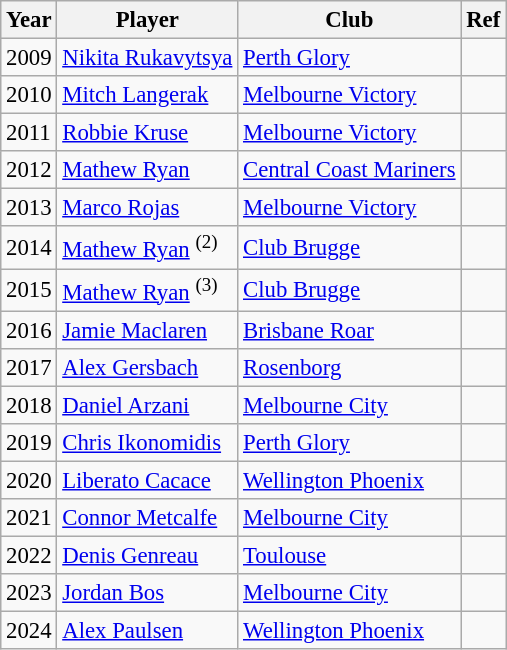<table class="wikitable" style="font-size: 95%;">
<tr>
<th>Year</th>
<th>Player</th>
<th>Club</th>
<th>Ref</th>
</tr>
<tr>
<td>2009</td>
<td><a href='#'>Nikita Rukavytsya</a></td>
<td> <a href='#'>Perth Glory</a></td>
<td></td>
</tr>
<tr>
<td>2010</td>
<td><a href='#'>Mitch Langerak</a></td>
<td> <a href='#'>Melbourne Victory</a></td>
<td></td>
</tr>
<tr>
<td>2011</td>
<td><a href='#'>Robbie Kruse</a></td>
<td> <a href='#'>Melbourne Victory</a></td>
<td></td>
</tr>
<tr>
<td>2012</td>
<td><a href='#'>Mathew Ryan</a></td>
<td> <a href='#'>Central Coast Mariners</a></td>
<td></td>
</tr>
<tr>
<td>2013</td>
<td><a href='#'>Marco Rojas</a></td>
<td> <a href='#'>Melbourne Victory</a></td>
<td></td>
</tr>
<tr>
<td>2014</td>
<td><a href='#'>Mathew Ryan</a> <sup>(2)</sup></td>
<td> <a href='#'>Club Brugge</a></td>
<td></td>
</tr>
<tr>
<td>2015</td>
<td><a href='#'>Mathew Ryan</a> <sup>(3)</sup></td>
<td> <a href='#'>Club Brugge</a></td>
<td></td>
</tr>
<tr>
<td>2016</td>
<td><a href='#'>Jamie Maclaren</a></td>
<td> <a href='#'>Brisbane Roar</a></td>
<td></td>
</tr>
<tr>
<td>2017</td>
<td><a href='#'>Alex Gersbach</a></td>
<td> <a href='#'>Rosenborg</a></td>
<td></td>
</tr>
<tr>
<td>2018</td>
<td><a href='#'>Daniel Arzani</a></td>
<td> <a href='#'>Melbourne City</a></td>
<td></td>
</tr>
<tr>
<td>2019</td>
<td><a href='#'>Chris Ikonomidis</a></td>
<td> <a href='#'>Perth Glory</a></td>
<td></td>
</tr>
<tr>
<td>2020</td>
<td><a href='#'>Liberato Cacace</a></td>
<td> <a href='#'>Wellington Phoenix</a></td>
<td></td>
</tr>
<tr>
<td>2021</td>
<td><a href='#'>Connor Metcalfe</a></td>
<td> <a href='#'>Melbourne City</a></td>
<td></td>
</tr>
<tr>
<td>2022</td>
<td><a href='#'>Denis Genreau</a></td>
<td> <a href='#'>Toulouse</a></td>
<td></td>
</tr>
<tr>
<td>2023</td>
<td><a href='#'>Jordan Bos</a></td>
<td> <a href='#'>Melbourne City</a></td>
<td></td>
</tr>
<tr>
<td>2024</td>
<td><a href='#'>Alex Paulsen</a></td>
<td> <a href='#'>Wellington Phoenix</a></td>
<td></td>
</tr>
</table>
